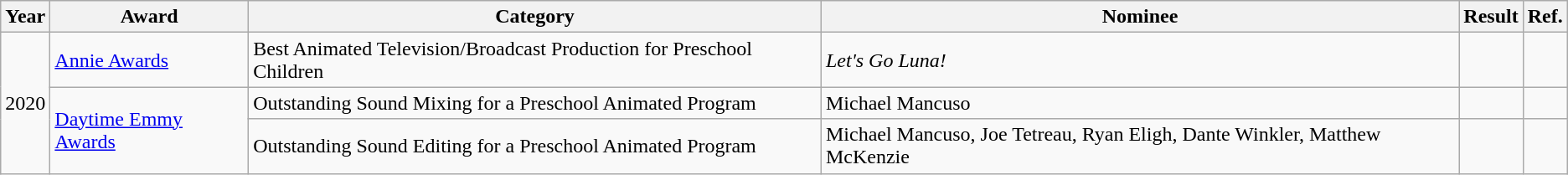<table class="wikitable sortable">
<tr>
<th>Year</th>
<th>Award</th>
<th>Category</th>
<th>Nominee</th>
<th>Result</th>
<th class="unsortable">Ref.</th>
</tr>
<tr>
<td rowspan=3>2020</td>
<td><a href='#'>Annie Awards</a></td>
<td>Best Animated Television/Broadcast Production for Preschool Children</td>
<td><em>Let's Go Luna!</em></td>
<td></td>
<td></td>
</tr>
<tr>
<td rowspan=2><a href='#'>Daytime Emmy Awards</a></td>
<td>Outstanding Sound Mixing for a Preschool Animated Program</td>
<td>Michael Mancuso</td>
<td></td>
<td></td>
</tr>
<tr>
<td>Outstanding Sound Editing for a Preschool Animated Program</td>
<td>Michael Mancuso, Joe Tetreau, Ryan Eligh, Dante Winkler, Matthew McKenzie</td>
<td></td>
<td></td>
</tr>
</table>
